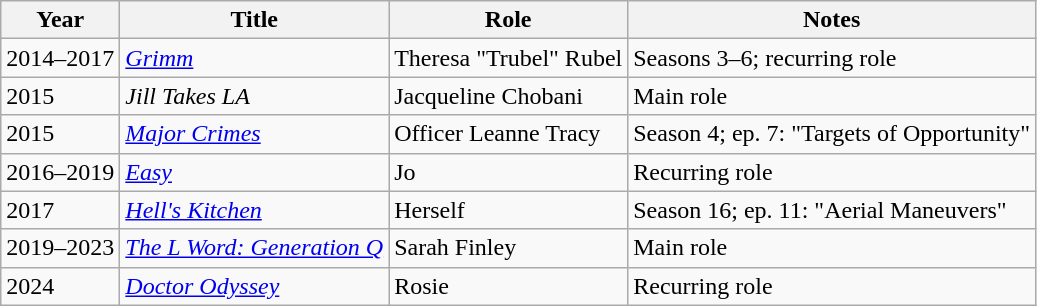<table class="wikitable sortable">
<tr>
<th>Year</th>
<th>Title</th>
<th>Role</th>
<th class="unsortable">Notes</th>
</tr>
<tr>
<td>2014–2017</td>
<td><em><a href='#'>Grimm</a></em></td>
<td>Theresa "Trubel" Rubel</td>
<td>Seasons 3–6; recurring role</td>
</tr>
<tr>
<td>2015</td>
<td><em>Jill Takes LA</em></td>
<td>Jacqueline Chobani</td>
<td>Main role</td>
</tr>
<tr>
<td>2015</td>
<td><em><a href='#'>Major Crimes</a></em></td>
<td>Officer Leanne Tracy</td>
<td>Season 4; ep. 7: "Targets of Opportunity"</td>
</tr>
<tr>
<td>2016–2019</td>
<td><em><a href='#'>Easy</a></em></td>
<td>Jo</td>
<td>Recurring role</td>
</tr>
<tr>
<td>2017</td>
<td><em><a href='#'>Hell's Kitchen</a></em></td>
<td>Herself</td>
<td>Season 16; ep. 11: "Aerial Maneuvers"</td>
</tr>
<tr>
<td>2019–2023</td>
<td><em><a href='#'>The L Word: Generation Q</a></em></td>
<td>Sarah Finley</td>
<td>Main role</td>
</tr>
<tr>
<td>2024</td>
<td><em><a href='#'>Doctor Odyssey</a></em></td>
<td>Rosie</td>
<td>Recurring role</td>
</tr>
</table>
